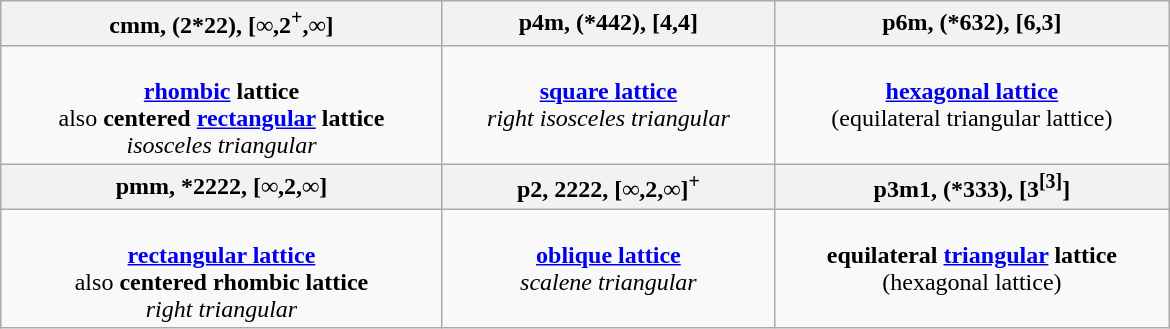<table class=wikitable width=780>
<tr>
<th>cmm, (2*22), [∞,2<sup>+</sup>,∞]</th>
<th>p4m, (*442), [4,4]</th>
<th>p6m, (*632), [6,3]</th>
</tr>
<tr valign=top align=center>
<td><br><strong><a href='#'>rhombic</a> lattice</strong><br>also <strong>centered <a href='#'>rectangular</a> lattice</strong><br><em>isosceles triangular</em></td>
<td><br><strong><a href='#'>square lattice</a></strong><br><em>right isosceles triangular</em></td>
<td><br><strong><a href='#'>hexagonal lattice</a></strong><br>(equilateral triangular lattice)</td>
</tr>
<tr>
<th>pmm, *2222, [∞,2,∞]</th>
<th>p2, 2222, [∞,2,∞]<sup>+</sup></th>
<th>p3m1, (*333), [3<sup>[3]</sup>]</th>
</tr>
<tr valign=top align=center>
<td><br><strong><a href='#'>rectangular lattice</a></strong><br>also <strong>centered rhombic lattice</strong><br><em>right triangular</em></td>
<td><br><strong><a href='#'>oblique lattice</a></strong><br><em>scalene triangular</em></td>
<td><br><strong>equilateral <a href='#'>triangular</a> lattice</strong><br>(hexagonal lattice)</td>
</tr>
</table>
